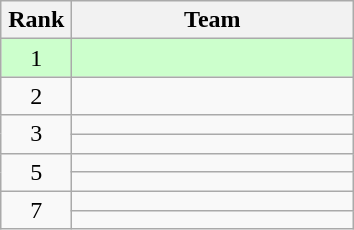<table class="wikitable" style="text-align:center">
<tr>
<th width=40>Rank</th>
<th width=180>Team</th>
</tr>
<tr bgcolor=#ccffcc>
<td>1</td>
<td style="text-align:left"></td>
</tr>
<tr>
<td>2</td>
<td style="text-align:left"></td>
</tr>
<tr>
<td rowspan=2>3</td>
<td style="text-align:left"></td>
</tr>
<tr>
<td style="text-align:left"></td>
</tr>
<tr>
<td rowspan=2>5</td>
<td style="text-align:left"></td>
</tr>
<tr>
<td style="text-align:left"></td>
</tr>
<tr>
<td rowspan=2>7</td>
<td style="text-align:left"></td>
</tr>
<tr>
<td style="text-align:left"></td>
</tr>
</table>
